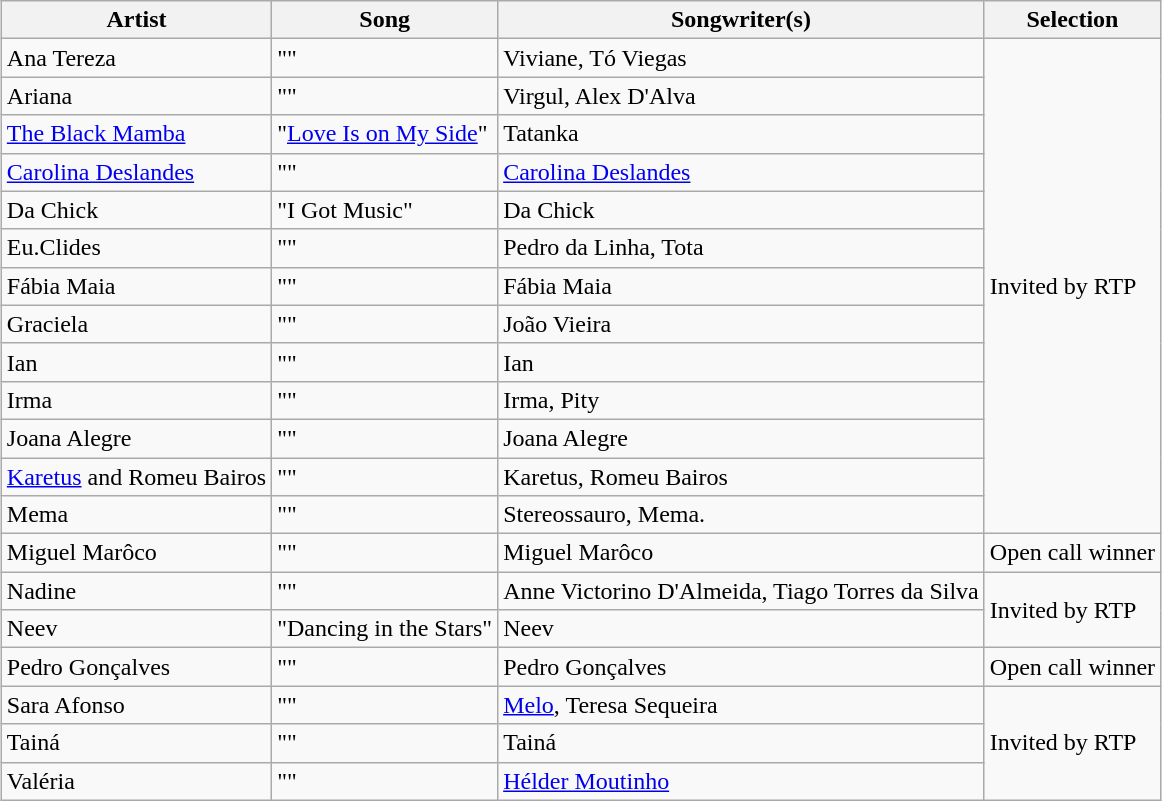<table class="sortable wikitable" style="margin: 1em auto 1em auto">
<tr>
<th scope="col">Artist</th>
<th scope="col">Song </th>
<th scope="col" class="unsortable">Songwriter(s)</th>
<th scope="col">Selection</th>
</tr>
<tr>
<td>Ana Tereza</td>
<td>""</td>
<td>Viviane, Tó Viegas</td>
<td rowspan="13">Invited by RTP</td>
</tr>
<tr>
<td>Ariana</td>
<td>""</td>
<td>Virgul, Alex D'Alva</td>
</tr>
<tr>
<td data-sort-value="Black Mamba, The"><a href='#'>The Black Mamba</a></td>
<td>"<a href='#'>Love Is on My Side</a>"</td>
<td>Tatanka</td>
</tr>
<tr>
<td><a href='#'>Carolina Deslandes</a></td>
<td>""</td>
<td><a href='#'>Carolina Deslandes</a></td>
</tr>
<tr>
<td>Da Chick</td>
<td>"I Got Music"</td>
<td>Da Chick</td>
</tr>
<tr>
<td>Eu.Clides</td>
<td>""</td>
<td>Pedro da Linha, Tota</td>
</tr>
<tr>
<td>Fábia Maia</td>
<td>""</td>
<td>Fábia Maia</td>
</tr>
<tr>
<td>Graciela</td>
<td>""</td>
<td>João Vieira</td>
</tr>
<tr>
<td>Ian</td>
<td>""</td>
<td>Ian</td>
</tr>
<tr>
<td>Irma</td>
<td>""</td>
<td>Irma, Pity</td>
</tr>
<tr>
<td>Joana Alegre</td>
<td>""</td>
<td>Joana Alegre</td>
</tr>
<tr>
<td><a href='#'>Karetus</a> and Romeu Bairos</td>
<td>""</td>
<td>Karetus, Romeu Bairos</td>
</tr>
<tr>
<td>Mema</td>
<td>""</td>
<td>Stereossauro, Mema.</td>
</tr>
<tr>
<td>Miguel Marôco</td>
<td>""</td>
<td>Miguel Marôco</td>
<td>Open call winner</td>
</tr>
<tr>
<td>Nadine</td>
<td>""</td>
<td>Anne Victorino D'Almeida, Tiago Torres da Silva</td>
<td rowspan="2">Invited by RTP</td>
</tr>
<tr>
<td>Neev</td>
<td>"Dancing in the Stars"</td>
<td>Neev</td>
</tr>
<tr>
<td>Pedro Gonçalves</td>
<td>""</td>
<td>Pedro Gonçalves</td>
<td>Open call winner</td>
</tr>
<tr>
<td>Sara Afonso</td>
<td>""</td>
<td><a href='#'>Melo</a>, Teresa Sequeira</td>
<td rowspan="3">Invited by RTP</td>
</tr>
<tr>
<td>Tainá</td>
<td>""</td>
<td>Tainá</td>
</tr>
<tr>
<td>Valéria</td>
<td>""</td>
<td><a href='#'>Hélder Moutinho</a></td>
</tr>
</table>
